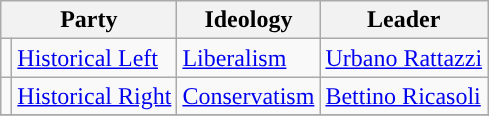<table class=wikitable style="font-size:100%">
<tr>
<th colspan=2>Party</th>
<th>Ideology</th>
<th>Leader</th>
</tr>
<tr>
<td style="color:inherit;background:"></td>
<td><a href='#'>Historical Left</a></td>
<td><a href='#'>Liberalism</a></td>
<td><a href='#'>Urbano Rattazzi</a></td>
</tr>
<tr>
<td style="color:inherit;background:"></td>
<td><a href='#'>Historical Right</a></td>
<td><a href='#'>Conservatism</a></td>
<td><a href='#'>Bettino Ricasoli</a></td>
</tr>
<tr>
</tr>
</table>
